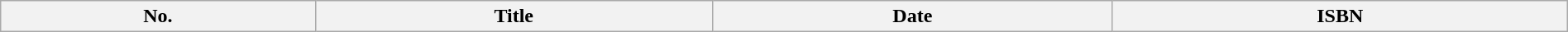<table class="wikitable" style="width:100%;">
<tr>
<th>No.</th>
<th>Title</th>
<th>Date</th>
<th>ISBN<br>



</th>
</tr>
</table>
